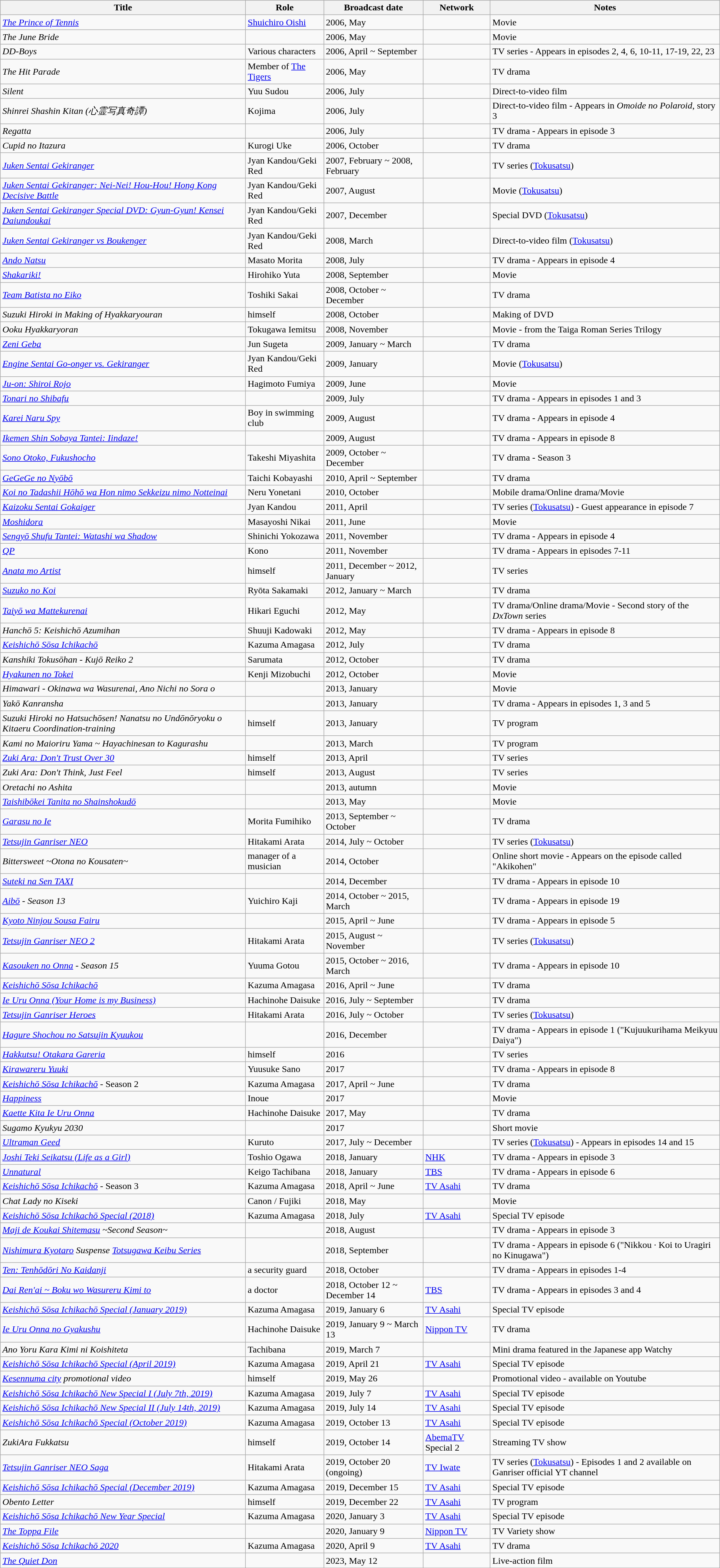<table class="wikitable sortable mw-collapsible">
<tr>
<th>Title</th>
<th>Role</th>
<th>Broadcast date</th>
<th>Network</th>
<th>Notes</th>
</tr>
<tr>
<td><em><a href='#'>The Prince of Tennis</a></em></td>
<td><a href='#'>Shuichiro Oishi</a></td>
<td>2006, May</td>
<td></td>
<td>Movie</td>
</tr>
<tr>
<td><em>The June Bride</em></td>
<td></td>
<td>2006, May</td>
<td></td>
<td>Movie</td>
</tr>
<tr>
<td><em>DD-Boys</em></td>
<td>Various characters</td>
<td>2006, April ~ September</td>
<td></td>
<td>TV series - Appears in episodes 2, 4, 6, 10-11, 17-19, 22, 23</td>
</tr>
<tr>
<td><em>The Hit Parade</em></td>
<td>Member of <a href='#'>The Tigers</a></td>
<td>2006, May</td>
<td></td>
<td>TV drama</td>
</tr>
<tr>
<td><em>Silent</em></td>
<td>Yuu Sudou</td>
<td>2006, July</td>
<td></td>
<td>Direct-to-video film</td>
</tr>
<tr>
<td><em>Shinrei Shashin Kitan (心霊写真奇譚)</em></td>
<td>Kojima</td>
<td>2006, July</td>
<td></td>
<td>Direct-to-video film - Appears in <em>Omoide no Polaroid</em>, story 3 </td>
</tr>
<tr>
<td><em>Regatta</em></td>
<td></td>
<td>2006, July</td>
<td></td>
<td>TV drama - Appears in episode 3</td>
</tr>
<tr>
<td><em>Cupid no Itazura</em></td>
<td>Kurogi Uke</td>
<td>2006, October</td>
<td></td>
<td>TV drama</td>
</tr>
<tr>
<td><em><a href='#'>Juken Sentai Gekiranger</a></em></td>
<td>Jyan Kandou/Geki Red</td>
<td>2007, February ~ 2008, February</td>
<td></td>
<td>TV series (<a href='#'>Tokusatsu</a>)</td>
</tr>
<tr>
<td><em><a href='#'>Juken Sentai Gekiranger: Nei-Nei! Hou-Hou! Hong Kong Decisive Battle</a></em></td>
<td>Jyan Kandou/Geki Red</td>
<td>2007, August</td>
<td></td>
<td>Movie (<a href='#'>Tokusatsu</a>)</td>
</tr>
<tr>
<td><em><a href='#'>Juken Sentai Gekiranger Special DVD: Gyun-Gyun! Kensei Daiundoukai</a></em></td>
<td>Jyan Kandou/Geki Red</td>
<td>2007, December</td>
<td></td>
<td>Special DVD (<a href='#'>Tokusatsu</a>)</td>
</tr>
<tr>
<td><em><a href='#'>Juken Sentai Gekiranger vs Boukenger</a></em></td>
<td>Jyan Kandou/Geki Red</td>
<td>2008, March</td>
<td></td>
<td>Direct-to-video film (<a href='#'>Tokusatsu</a>)</td>
</tr>
<tr>
<td><em><a href='#'>Ando Natsu</a></em></td>
<td>Masato Morita</td>
<td>2008, July</td>
<td></td>
<td>TV drama - Appears in episode 4</td>
</tr>
<tr>
<td><em><a href='#'>Shakariki!</a></em></td>
<td>Hirohiko Yuta</td>
<td>2008, September</td>
<td></td>
<td>Movie</td>
</tr>
<tr>
<td><em><a href='#'>Team Batista no Eiko</a></em></td>
<td>Toshiki Sakai</td>
<td>2008, October ~ December</td>
<td></td>
<td>TV drama</td>
</tr>
<tr>
<td><em>Suzuki Hiroki in Making of Hyakkaryouran</em></td>
<td>himself</td>
<td>2008, October</td>
<td></td>
<td>Making of DVD</td>
</tr>
<tr>
<td><em>Ooku Hyakkaryoran</em></td>
<td>Tokugawa Iemitsu</td>
<td>2008, November</td>
<td></td>
<td>Movie - from the Taiga Roman Series Trilogy</td>
</tr>
<tr>
<td><em><a href='#'>Zeni Geba</a></em></td>
<td>Jun Sugeta</td>
<td>2009, January ~ March</td>
<td></td>
<td>TV drama</td>
</tr>
<tr>
<td><em><a href='#'>Engine Sentai Go-onger vs. Gekiranger</a></em></td>
<td>Jyan Kandou/Geki Red</td>
<td>2009, January</td>
<td></td>
<td>Movie (<a href='#'>Tokusatsu</a>)</td>
</tr>
<tr>
<td><em><a href='#'>Ju-on: Shiroi Rojo</a></em></td>
<td>Hagimoto Fumiya</td>
<td>2009, June</td>
<td></td>
<td>Movie</td>
</tr>
<tr>
<td><em><a href='#'>Tonari no Shibafu</a></em></td>
<td></td>
<td>2009, July</td>
<td></td>
<td>TV drama - Appears in episodes 1 and 3</td>
</tr>
<tr>
<td><em><a href='#'>Karei Naru Spy</a></em></td>
<td>Boy in swimming club</td>
<td>2009, August</td>
<td></td>
<td>TV drama - Appears in episode 4</td>
</tr>
<tr>
<td><em><a href='#'>Ikemen Shin Sobaya Tantei: Iindaze!</a></em></td>
<td></td>
<td>2009, August</td>
<td></td>
<td>TV drama - Appears in episode 8</td>
</tr>
<tr>
<td><em><a href='#'>Sono Otoko, Fukushocho</a></em></td>
<td>Takeshi Miyashita</td>
<td>2009, October ~  December</td>
<td></td>
<td>TV drama - Season 3</td>
</tr>
<tr>
<td><em><a href='#'>GeGeGe no Nyōbō</a></em></td>
<td>Taichi Kobayashi</td>
<td>2010, April ~ September</td>
<td></td>
<td>TV drama</td>
</tr>
<tr>
<td><em><a href='#'>Koi no Tadashii Hōhō wa Hon nimo Sekkeizu nimo Notteinai</a></em></td>
<td>Neru Yonetani</td>
<td>2010, October</td>
<td></td>
<td>Mobile drama/Online drama/Movie</td>
</tr>
<tr>
<td><em><a href='#'>Kaizoku Sentai Gokaiger</a></em></td>
<td>Jyan Kandou</td>
<td>2011, April</td>
<td></td>
<td>TV series (<a href='#'>Tokusatsu</a>) - Guest appearance in episode 7</td>
</tr>
<tr>
<td><em><a href='#'>Moshidora</a></em></td>
<td>Masayoshi Nikai</td>
<td>2011, June</td>
<td></td>
<td>Movie</td>
</tr>
<tr>
<td><em><a href='#'>Sengyō Shufu Tantei: Watashi wa Shadow</a></em></td>
<td>Shinichi Yokozawa</td>
<td>2011, November</td>
<td></td>
<td>TV drama - Appears in episode 4</td>
</tr>
<tr>
<td><em><a href='#'>QP</a></em></td>
<td>Kono</td>
<td>2011, November</td>
<td></td>
<td>TV drama - Appears in episodes 7-11</td>
</tr>
<tr>
<td><em><a href='#'>Anata mo Artist</a></em></td>
<td>himself</td>
<td>2011, December ~ 2012, January</td>
<td></td>
<td>TV series</td>
</tr>
<tr>
<td><em><a href='#'>Suzuko no Koi</a></em></td>
<td>Ryōta Sakamaki</td>
<td>2012, January ~ March</td>
<td></td>
<td>TV drama</td>
</tr>
<tr>
<td><em><a href='#'>Taiyō wa Mattekurenai</a></em></td>
<td>Hikari Eguchi</td>
<td>2012, May</td>
<td></td>
<td>TV drama/Online drama/Movie - Second story of the <em>DxTown</em> series</td>
</tr>
<tr>
<td><em>Hanchō 5: Keishichō Azumihan</em></td>
<td>Shuuji Kadowaki</td>
<td>2012, May</td>
<td></td>
<td>TV drama - Appears in episode 8</td>
</tr>
<tr>
<td><em><a href='#'>Keishichō Sōsa Ichikachō</a></em></td>
<td>Kazuma Amagasa</td>
<td>2012, July</td>
<td></td>
<td>TV drama</td>
</tr>
<tr>
<td><em>Kanshiki Tokusōhan - Kujō Reiko 2</em></td>
<td>Sarumata</td>
<td>2012, October</td>
<td></td>
<td>TV drama</td>
</tr>
<tr>
<td><em><a href='#'>Hyakunen no Tokei</a></em></td>
<td>Kenji Mizobuchi</td>
<td>2012, October</td>
<td></td>
<td>Movie</td>
</tr>
<tr>
<td><em>Himawari - Okinawa wa Wasurenai, Ano Nichi no Sora o</em></td>
<td></td>
<td>2013, January</td>
<td></td>
<td>Movie</td>
</tr>
<tr>
<td><em>Yakō Kanransha</em></td>
<td></td>
<td>2013, January</td>
<td></td>
<td>TV drama - Appears in episodes 1, 3 and 5</td>
</tr>
<tr>
<td><em>Suzuki Hiroki no Hatsuchōsen! Nanatsu no Undōnōryoku o Kitaeru Coordination-training</em></td>
<td>himself</td>
<td>2013, January</td>
<td></td>
<td>TV program</td>
</tr>
<tr>
<td><em>Kami no Maioriru Yama ~ Hayachinesan to Kagurashu</em></td>
<td></td>
<td>2013, March</td>
<td></td>
<td>TV program</td>
</tr>
<tr>
<td><em><a href='#'>Zuki Ara: Don't Trust Over 30</a></em></td>
<td>himself</td>
<td>2013, April</td>
<td></td>
<td>TV series</td>
</tr>
<tr>
<td><em>Zuki Ara: Don't Think, Just Feel</em></td>
<td>himself</td>
<td>2013, August</td>
<td></td>
<td>TV series</td>
</tr>
<tr>
<td><em>Oretachi no Ashita</em></td>
<td></td>
<td>2013, autumn</td>
<td></td>
<td>Movie</td>
</tr>
<tr>
<td><em><a href='#'>Taishibōkei Tanita no Shainshokudō</a></em></td>
<td></td>
<td>2013, May</td>
<td></td>
<td>Movie</td>
</tr>
<tr>
<td><em><a href='#'>Garasu no Ie</a></em></td>
<td>Morita Fumihiko</td>
<td>2013, September ~ October</td>
<td></td>
<td>TV drama</td>
</tr>
<tr>
<td><em><a href='#'>Tetsujin Ganriser NEO</a></em></td>
<td>Hitakami Arata</td>
<td>2014, July ~ October</td>
<td></td>
<td>TV series (<a href='#'>Tokusatsu</a>)</td>
</tr>
<tr>
<td><em>Bittersweet ~Otona no Kousaten~</em></td>
<td>manager of a musician</td>
<td>2014, October</td>
<td></td>
<td>Online short movie - Appears on the episode called "Akikohen"</td>
</tr>
<tr>
<td><em><a href='#'>Suteki na Sen TAXI</a></em></td>
<td></td>
<td>2014, December</td>
<td></td>
<td>TV drama - Appears in episode 10</td>
</tr>
<tr>
<td><em><a href='#'>Aibō</a> - Season 13</em></td>
<td>Yuichiro Kaji</td>
<td>2014, October ~ 2015, March</td>
<td></td>
<td>TV drama - Appears in episode 19</td>
</tr>
<tr>
<td><em><a href='#'>Kyoto Ninjou Sousa Fairu</a></em></td>
<td></td>
<td>2015, April ~ June</td>
<td></td>
<td>TV drama - Appears in episode 5</td>
</tr>
<tr>
<td><em><a href='#'>Tetsujin Ganriser NEO 2</a></em></td>
<td>Hitakami Arata</td>
<td>2015, August ~ November</td>
<td></td>
<td>TV series (<a href='#'>Tokusatsu</a>)</td>
</tr>
<tr>
<td><em><a href='#'>Kasouken no Onna</a> - Season 15</em></td>
<td>Yuuma Gotou</td>
<td>2015, October ~ 2016, March</td>
<td></td>
<td>TV drama - Appears in episode 10</td>
</tr>
<tr>
<td><em><a href='#'>Keishichō Sōsa Ichikachō</a></em></td>
<td>Kazuma Amagasa</td>
<td>2016, April ~ June</td>
<td></td>
<td>TV drama</td>
</tr>
<tr>
<td><em><a href='#'>Ie Uru Onna (Your Home is my Business)</a></em></td>
<td>Hachinohe Daisuke</td>
<td>2016, July ~ September</td>
<td></td>
<td>TV drama</td>
</tr>
<tr>
<td><em><a href='#'>Tetsujin Ganriser Heroes</a></em></td>
<td>Hitakami Arata</td>
<td>2016, July ~ October</td>
<td></td>
<td>TV series (<a href='#'>Tokusatsu</a>)</td>
</tr>
<tr>
<td><em><a href='#'>Hagure Shochou no Satsujin Kyuukou</a></em></td>
<td></td>
<td>2016, December</td>
<td></td>
<td>TV drama - Appears in episode 1 ("Kujuukurihama Meikyuu Daiya")</td>
</tr>
<tr>
<td><em><a href='#'>Hakkutsu! Otakara Gareria</a></em></td>
<td>himself</td>
<td>2016</td>
<td></td>
<td>TV series</td>
</tr>
<tr>
<td><em><a href='#'>Kirawareru Yuuki</a></em></td>
<td>Yuusuke Sano</td>
<td>2017</td>
<td></td>
<td>TV drama - Appears in episode 8</td>
</tr>
<tr>
<td><em><a href='#'>Keishichō Sōsa Ichikachō</a></em> - Season 2</td>
<td>Kazuma Amagasa</td>
<td>2017, April ~ June</td>
<td></td>
<td>TV drama</td>
</tr>
<tr>
<td><em><a href='#'>Happiness</a></em></td>
<td>Inoue</td>
<td>2017</td>
<td></td>
<td>Movie</td>
</tr>
<tr>
<td><em><a href='#'>Kaette Kita Ie Uru Onna</a></em></td>
<td>Hachinohe Daisuke</td>
<td>2017, May</td>
<td></td>
<td>TV drama</td>
</tr>
<tr>
<td><em>Sugamo Kyukyu 2030</em></td>
<td></td>
<td>2017</td>
<td></td>
<td>Short movie</td>
</tr>
<tr>
<td><em><a href='#'>Ultraman Geed</a></em></td>
<td>Kuruto</td>
<td>2017, July ~ December</td>
<td></td>
<td>TV series (<a href='#'>Tokusatsu</a>) - Appears in episodes 14 and 15</td>
</tr>
<tr>
<td><em><a href='#'>Joshi Teki Seikatsu (Life as a Girl)</a></em></td>
<td>Toshio Ogawa</td>
<td>2018, January</td>
<td><a href='#'>NHK</a></td>
<td>TV drama - Appears in episode 3</td>
</tr>
<tr>
<td><em><a href='#'>Unnatural</a></em></td>
<td>Keigo Tachibana</td>
<td>2018, January</td>
<td><a href='#'>TBS</a></td>
<td>TV drama - Appears in episode 6</td>
</tr>
<tr>
<td><em><a href='#'>Keishichō Sōsa Ichikachō</a></em> - Season 3</td>
<td>Kazuma Amagasa</td>
<td>2018, April ~ June</td>
<td><a href='#'>TV Asahi</a></td>
<td>TV drama</td>
</tr>
<tr>
<td><em>Chat Lady no Kiseki</em></td>
<td>Canon / Fujiki</td>
<td>2018, May</td>
<td></td>
<td>Movie</td>
</tr>
<tr>
<td><em><a href='#'>Keishichō Sōsa Ichikachō Special (2018)</a></em></td>
<td>Kazuma Amagasa</td>
<td>2018, July</td>
<td><a href='#'>TV Asahi</a></td>
<td>Special TV episode</td>
</tr>
<tr>
<td><em><a href='#'>Maji de Koukai Shitemasu</a> ~Second Season~</em></td>
<td></td>
<td>2018, August</td>
<td></td>
<td>TV drama - Appears in episode 3</td>
</tr>
<tr>
<td><em><a href='#'>Nishimura Kyotaro</a> Suspense <a href='#'>Totsugawa Keibu Series</a></em></td>
<td></td>
<td>2018, September</td>
<td></td>
<td>TV drama - Appears in episode 6 ("Nikkou · Koi to Uragiri no Kinugawa")</td>
</tr>
<tr>
<td><em><a href='#'>Ten: Tenhōdōri No Kaidanji</a></em></td>
<td>a security guard</td>
<td>2018, October</td>
<td></td>
<td>TV drama - Appears in episodes 1-4</td>
</tr>
<tr>
<td><em><a href='#'>Dai Ren'ai ~ Boku wo Wasureru Kimi to</a></em></td>
<td>a doctor</td>
<td>2018, October 12 ~ December 14</td>
<td><a href='#'>TBS</a></td>
<td>TV drama - Appears in episodes 3 and 4</td>
</tr>
<tr>
<td><em><a href='#'>Keishichō Sōsa Ichikachō Special (January 2019)</a></em></td>
<td>Kazuma Amagasa</td>
<td>2019, January 6</td>
<td><a href='#'>TV Asahi</a></td>
<td>Special TV episode</td>
</tr>
<tr>
<td><em><a href='#'>Ie Uru Onna no Gyakushu</a></em></td>
<td>Hachinohe Daisuke</td>
<td>2019, January 9 ~ March 13</td>
<td><a href='#'>Nippon TV</a></td>
<td>TV drama</td>
</tr>
<tr>
<td><em>Ano Yoru Kara Kimi ni Koishiteta</em></td>
<td>Tachibana</td>
<td>2019, March 7</td>
<td></td>
<td>Mini drama featured in the Japanese app Watchy</td>
</tr>
<tr>
<td><em><a href='#'>Keishichō Sōsa Ichikachō Special (April 2019)</a></em></td>
<td>Kazuma Amagasa</td>
<td>2019, April 21</td>
<td><a href='#'>TV Asahi</a></td>
<td>Special TV episode</td>
</tr>
<tr>
<td><em><a href='#'>Kesennuma city</a> promotional video</em></td>
<td>himself</td>
<td>2019, May 26</td>
<td></td>
<td>Promotional video - available on Youtube</td>
</tr>
<tr>
<td><em><a href='#'>Keishichō Sōsa Ichikachō New Special I (July 7th, 2019)</a></em></td>
<td>Kazuma Amagasa</td>
<td>2019, July 7</td>
<td><a href='#'>TV Asahi</a></td>
<td>Special TV episode</td>
</tr>
<tr>
<td><em><a href='#'>Keishichō Sōsa Ichikachō New Special II (July 14th, 2019)</a></em></td>
<td>Kazuma Amagasa</td>
<td>2019, July 14</td>
<td><a href='#'>TV Asahi</a></td>
<td>Special TV episode</td>
</tr>
<tr>
<td><em><a href='#'>Keishichō Sōsa Ichikachō Special (October 2019)</a></em></td>
<td>Kazuma Amagasa</td>
<td>2019, October 13</td>
<td><a href='#'>TV Asahi</a></td>
<td>Special TV episode</td>
</tr>
<tr>
<td><em>ZukiAra Fukkatsu</em></td>
<td>himself</td>
<td>2019, October 14</td>
<td><a href='#'>AbemaTV</a> Special 2</td>
<td>Streaming TV show</td>
</tr>
<tr>
<td><em><a href='#'>Tetsujin Ganriser NEO Saga</a></em></td>
<td>Hitakami Arata</td>
<td>2019, October 20 (ongoing)</td>
<td><a href='#'>TV Iwate</a></td>
<td>TV series (<a href='#'>Tokusatsu</a>) - Episodes 1 and 2 available on Ganriser official YT channel</td>
</tr>
<tr>
<td><em><a href='#'>Keishichō Sōsa Ichikachō Special (December 2019)</a></em></td>
<td>Kazuma Amagasa</td>
<td>2019, December 15</td>
<td><a href='#'>TV Asahi</a></td>
<td>Special TV episode</td>
</tr>
<tr>
<td><em>Obento Letter</em></td>
<td>himself</td>
<td>2019, December 22</td>
<td><a href='#'>TV Asahi</a></td>
<td>TV program</td>
</tr>
<tr>
<td><em><a href='#'>Keishichō Sōsa Ichikachō New Year Special</a></em></td>
<td>Kazuma Amagasa</td>
<td>2020, January 3</td>
<td><a href='#'>TV Asahi</a></td>
<td>Special TV episode</td>
</tr>
<tr>
<td><em><a href='#'>The Toppa File</a></em></td>
<td></td>
<td>2020, January 9</td>
<td><a href='#'>Nippon TV</a></td>
<td>TV Variety show</td>
</tr>
<tr>
<td><em><a href='#'>Keishichō Sōsa Ichikachō 2020</a></em></td>
<td>Kazuma Amagasa</td>
<td>2020, April 9</td>
<td><a href='#'>TV Asahi</a></td>
<td>TV drama</td>
</tr>
<tr>
<td><em><a href='#'>The Quiet Don</a></em></td>
<td></td>
<td>2023, May 12</td>
<td></td>
<td>Live-action film</td>
</tr>
<tr>
</tr>
</table>
